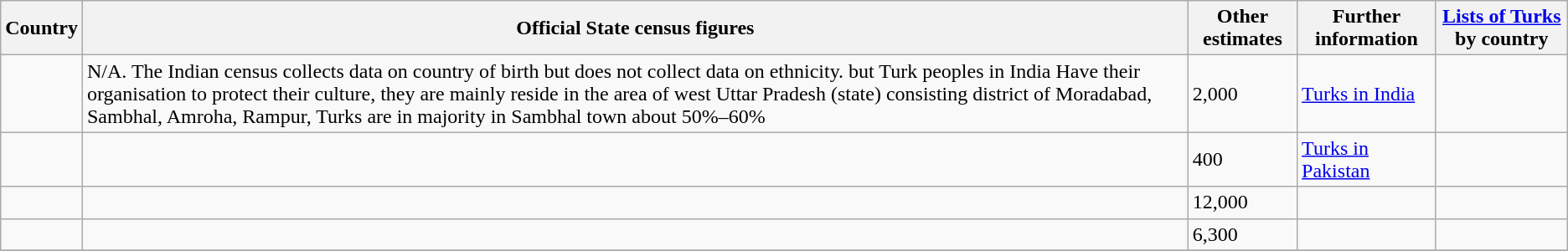<table class="wikitable sortable">
<tr>
<th>Country</th>
<th>Official State census figures</th>
<th>Other estimates</th>
<th>Further information</th>
<th><a href='#'>Lists of Turks</a> by country</th>
</tr>
<tr>
<td></td>
<td>N/A. The Indian census collects data on country of birth but does not collect data on ethnicity. but Turk peoples in India Have their organisation to protect their culture, they are mainly reside in the area of west Uttar Pradesh (state) consisting district of Moradabad, Sambhal, Amroha, Rampur, Turks are in majority in Sambhal town about 50%–60%</td>
<td>2,000</td>
<td><a href='#'>Turks in India</a></td>
<td></td>
</tr>
<tr>
<td></td>
<td></td>
<td>400</td>
<td><a href='#'>Turks in Pakistan</a></td>
<td></td>
</tr>
<tr>
<td></td>
<td></td>
<td>12,000</td>
<td></td>
<td></td>
</tr>
<tr>
<td></td>
<td></td>
<td>6,300</td>
<td></td>
<td></td>
</tr>
<tr>
</tr>
</table>
